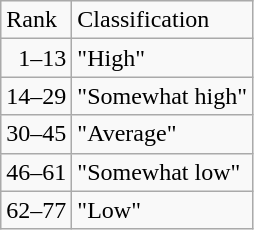<table class="wikitable" ---valign=top>
<tr>
<td>Rank</td>
<td>Classification</td>
</tr>
<tr>
<td>  1–13</td>
<td>"High"</td>
</tr>
<tr>
<td>14–29</td>
<td>"Somewhat high"</td>
</tr>
<tr>
<td>30–45</td>
<td>"Average"</td>
</tr>
<tr>
<td>46–61</td>
<td>"Somewhat low"</td>
</tr>
<tr>
<td>62–77</td>
<td>"Low"</td>
</tr>
</table>
